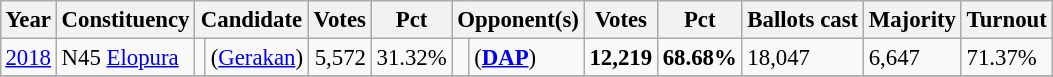<table class="wikitable" style="margin:0.5em ; font-size:95%">
<tr>
<th>Year</th>
<th>Constituency</th>
<th colspan=2>Candidate</th>
<th>Votes</th>
<th>Pct</th>
<th colspan=2>Opponent(s)</th>
<th>Votes</th>
<th>Pct</th>
<th>Ballots cast</th>
<th>Majority</th>
<th>Turnout</th>
</tr>
<tr>
<td><a href='#'>2018</a></td>
<td>N45 <a href='#'>Elopura</a></td>
<td></td>
<td> (<a href='#'>Gerakan</a>)</td>
<td align="right">5,572</td>
<td>31.32%</td>
<td></td>
<td> (<a href='#'><strong>DAP</strong></a>)</td>
<td align="right"><strong>12,219</strong></td>
<td><strong>68.68%</strong></td>
<td>18,047</td>
<td>6,647</td>
<td>71.37%</td>
</tr>
<tr>
</tr>
</table>
